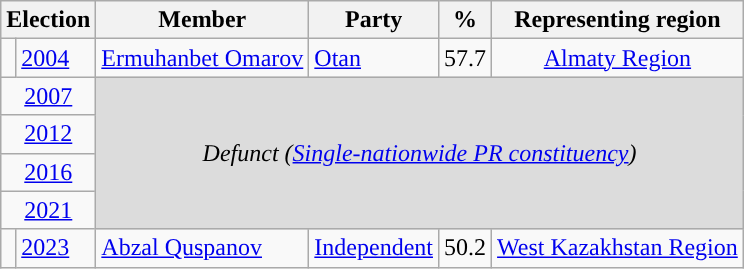<table class="wikitable">
<tr>
<th colspan="2">Election</th>
<th>Member</th>
<th>Party</th>
<th>%</th>
<th>Representing region</th>
</tr>
<tr>
<td style="background-color: "></td>
<td><a href='#'>2004</a></td>
<td><a href='#'>Ermuhanbet Omarov</a></td>
<td><a href='#'>Otan</a></td>
<td align="right">57.7</td>
<td align="center"><a href='#'>Almaty Region</a></td>
</tr>
<tr>
<td colspan="2" align="center"><a href='#'>2007</a></td>
<td colspan="4" rowspan="4" align="center" style="background-color:#DCDCDC"><em>Defunct (<a href='#'>Single-nationwide PR constituency</a>)</em></td>
</tr>
<tr>
<td colspan="2" align="center"><a href='#'>2012</a></td>
</tr>
<tr>
<td colspan="2" align="center"><a href='#'>2016</a></td>
</tr>
<tr>
<td colspan="2" align="center"><a href='#'>2021</a></td>
</tr>
<tr>
<td style="background-color: "></td>
<td><a href='#'>2023</a></td>
<td><a href='#'>Abzal Quspanov</a></td>
<td><a href='#'>Independent</a></td>
<td align="right">50.2</td>
<td align="center"><a href='#'>West Kazakhstan Region</a></td>
</tr>
</table>
